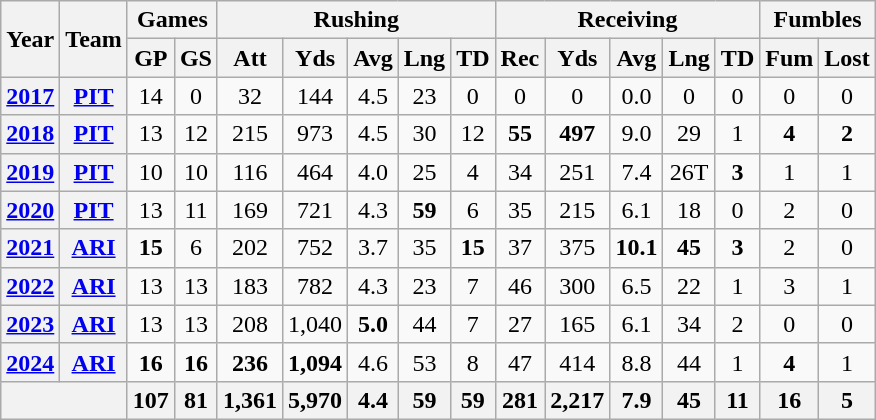<table class=wikitable style="text-align:center;">
<tr>
<th rowspan="2">Year</th>
<th rowspan="2">Team</th>
<th colspan="2">Games</th>
<th colspan="5">Rushing</th>
<th colspan="5">Receiving</th>
<th colspan="2">Fumbles</th>
</tr>
<tr>
<th>GP</th>
<th>GS</th>
<th>Att</th>
<th>Yds</th>
<th>Avg</th>
<th>Lng</th>
<th>TD</th>
<th>Rec</th>
<th>Yds</th>
<th>Avg</th>
<th>Lng</th>
<th>TD</th>
<th>Fum</th>
<th>Lost</th>
</tr>
<tr>
<th><a href='#'>2017</a></th>
<th><a href='#'>PIT</a></th>
<td>14</td>
<td>0</td>
<td>32</td>
<td>144</td>
<td>4.5</td>
<td>23</td>
<td>0</td>
<td>0</td>
<td>0</td>
<td>0.0</td>
<td>0</td>
<td>0</td>
<td>0</td>
<td>0</td>
</tr>
<tr>
<th><a href='#'>2018</a></th>
<th><a href='#'>PIT</a></th>
<td>13</td>
<td>12</td>
<td>215</td>
<td>973</td>
<td>4.5</td>
<td>30</td>
<td>12</td>
<td><strong>55</strong></td>
<td><strong>497</strong></td>
<td>9.0</td>
<td>29</td>
<td>1</td>
<td><strong>4</strong></td>
<td><strong>2</strong></td>
</tr>
<tr>
<th><a href='#'>2019</a></th>
<th><a href='#'>PIT</a></th>
<td>10</td>
<td>10</td>
<td>116</td>
<td>464</td>
<td>4.0</td>
<td>25</td>
<td>4</td>
<td>34</td>
<td>251</td>
<td>7.4</td>
<td>26T</td>
<td><strong>3</strong></td>
<td>1</td>
<td>1</td>
</tr>
<tr>
<th><a href='#'>2020</a></th>
<th><a href='#'>PIT</a></th>
<td>13</td>
<td>11</td>
<td>169</td>
<td>721</td>
<td>4.3</td>
<td><strong>59</strong></td>
<td>6</td>
<td>35</td>
<td>215</td>
<td>6.1</td>
<td>18</td>
<td>0</td>
<td>2</td>
<td>0</td>
</tr>
<tr>
<th><a href='#'>2021</a></th>
<th><a href='#'>ARI</a></th>
<td><strong>15</strong></td>
<td>6</td>
<td>202</td>
<td>752</td>
<td>3.7</td>
<td>35</td>
<td><strong>15</strong></td>
<td>37</td>
<td>375</td>
<td><strong>10.1</strong></td>
<td><strong>45</strong></td>
<td><strong>3</strong></td>
<td>2</td>
<td>0</td>
</tr>
<tr>
<th><a href='#'>2022</a></th>
<th><a href='#'>ARI</a></th>
<td>13</td>
<td>13</td>
<td>183</td>
<td>782</td>
<td>4.3</td>
<td>23</td>
<td>7</td>
<td>46</td>
<td>300</td>
<td>6.5</td>
<td>22</td>
<td>1</td>
<td>3</td>
<td>1</td>
</tr>
<tr>
<th><a href='#'>2023</a></th>
<th><a href='#'>ARI</a></th>
<td>13</td>
<td>13</td>
<td>208</td>
<td>1,040</td>
<td><strong>5.0</strong></td>
<td>44</td>
<td>7</td>
<td>27</td>
<td>165</td>
<td>6.1</td>
<td>34</td>
<td>2</td>
<td>0</td>
<td>0</td>
</tr>
<tr>
<th><a href='#'>2024</a></th>
<th><a href='#'>ARI</a></th>
<td><strong>16</strong></td>
<td><strong>16</strong></td>
<td><strong>236</strong></td>
<td><strong>1,094</strong></td>
<td>4.6</td>
<td>53</td>
<td>8</td>
<td>47</td>
<td>414</td>
<td>8.8</td>
<td>44</td>
<td>1</td>
<td><strong>4</strong></td>
<td>1</td>
</tr>
<tr>
<th colspan="2"></th>
<th>107</th>
<th>81</th>
<th>1,361</th>
<th>5,970</th>
<th>4.4</th>
<th>59</th>
<th>59</th>
<th>281</th>
<th>2,217</th>
<th>7.9</th>
<th>45</th>
<th>11</th>
<th>16</th>
<th>5</th>
</tr>
</table>
